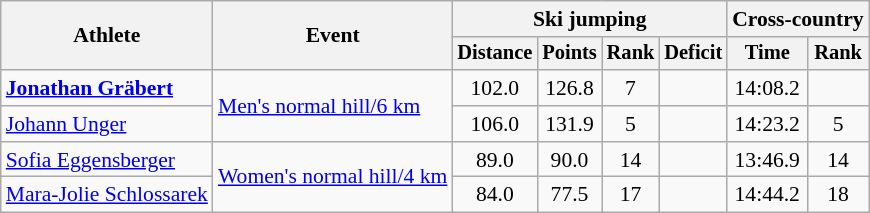<table class="wikitable" style="font-size:90%">
<tr>
<th rowspan="2">Athlete</th>
<th rowspan="2">Event</th>
<th colspan="4">Ski jumping</th>
<th colspan="2">Cross-country</th>
</tr>
<tr style="font-size:95%">
<th>Distance</th>
<th>Points</th>
<th>Rank</th>
<th>Deficit</th>
<th>Time</th>
<th>Rank</th>
</tr>
<tr align=center>
<td align=left><strong><a href='#'>Jonathan Gräbert</a></strong></td>
<td align=left rowspan=2><a href='#'>Men's normal hill/6 km</a></td>
<td>102.0</td>
<td>126.8</td>
<td>7</td>
<td></td>
<td>14:08.2</td>
<td></td>
</tr>
<tr align=center>
<td align=left><a href='#'>Johann Unger</a></td>
<td>106.0</td>
<td>131.9</td>
<td>5</td>
<td></td>
<td>14:23.2</td>
<td>5</td>
</tr>
<tr align=center>
<td align=left><a href='#'>Sofia Eggensberger</a></td>
<td align=left rowspan=2><a href='#'>Women's normal hill/4 km</a></td>
<td>89.0</td>
<td>90.0</td>
<td>14</td>
<td></td>
<td>13:46.9</td>
<td>14</td>
</tr>
<tr align=center>
<td align=left><a href='#'>Mara-Jolie Schlossarek</a></td>
<td>84.0</td>
<td>77.5</td>
<td>17</td>
<td></td>
<td>14:44.2</td>
<td>18</td>
</tr>
</table>
